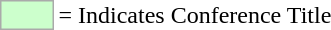<table>
<tr>
<td style="background-color:#CCFFCC; border:1px solid #aaaaaa; width:2em;"></td>
<td>= Indicates Conference Title</td>
</tr>
</table>
